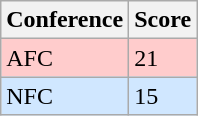<table class="wikitable">
<tr>
<th>Conference</th>
<th>Score</th>
</tr>
<tr>
<td style="background:#FFCCCC">AFC</td>
<td style="background:#FFCCCC">21</td>
</tr>
<tr>
<td style="background:#D0E7FF">NFC</td>
<td style="background:#D0E7FF">15</td>
</tr>
</table>
